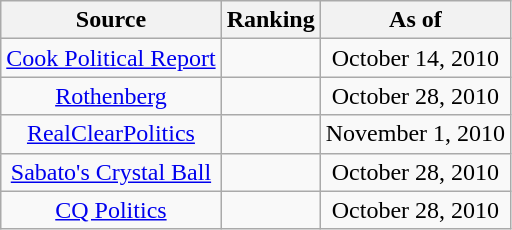<table class="wikitable" style="text-align:center">
<tr>
<th>Source</th>
<th>Ranking</th>
<th>As of</th>
</tr>
<tr>
<td><a href='#'>Cook Political Report</a></td>
<td></td>
<td>October 14, 2010</td>
</tr>
<tr>
<td><a href='#'>Rothenberg</a></td>
<td></td>
<td>October 28, 2010</td>
</tr>
<tr>
<td><a href='#'>RealClearPolitics</a></td>
<td></td>
<td>November 1, 2010</td>
</tr>
<tr>
<td><a href='#'>Sabato's Crystal Ball</a></td>
<td></td>
<td>October 28, 2010</td>
</tr>
<tr>
<td><a href='#'>CQ Politics</a></td>
<td></td>
<td>October 28, 2010</td>
</tr>
</table>
